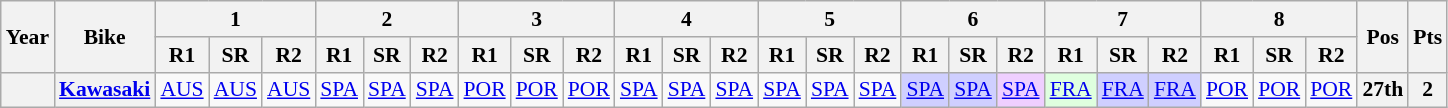<table class="wikitable" style="text-align:center; font-size:90%;">
<tr>
<th rowspan="2">Year</th>
<th rowspan="2">Bike</th>
<th colspan="3">1</th>
<th colspan="3">2</th>
<th colspan="3">3</th>
<th colspan="3">4</th>
<th colspan="3">5</th>
<th colspan="3">6</th>
<th colspan="3">7</th>
<th colspan="3">8</th>
<th rowspan="2">Pos</th>
<th rowspan="2">Pts</th>
</tr>
<tr>
<th>R1</th>
<th>SR</th>
<th>R2</th>
<th>R1</th>
<th>SR</th>
<th>R2</th>
<th>R1</th>
<th>SR</th>
<th>R2</th>
<th>R1</th>
<th>SR</th>
<th>R2</th>
<th>R1</th>
<th>SR</th>
<th>R2</th>
<th>R1</th>
<th>SR</th>
<th>R2</th>
<th>R1</th>
<th>SR</th>
<th>R2</th>
<th>R1</th>
<th>SR</th>
<th>R2</th>
</tr>
<tr>
<th></th>
<th><a href='#'>Kawasaki</a></th>
<td><a href='#'>AUS</a></td>
<td><a href='#'>AUS</a></td>
<td><a href='#'>AUS</a></td>
<td><a href='#'>SPA</a></td>
<td><a href='#'>SPA</a></td>
<td><a href='#'>SPA</a></td>
<td><a href='#'>POR</a></td>
<td><a href='#'>POR</a></td>
<td><a href='#'>POR</a></td>
<td><a href='#'>SPA</a></td>
<td><a href='#'>SPA</a></td>
<td><a href='#'>SPA</a></td>
<td><a href='#'>SPA</a></td>
<td><a href='#'>SPA</a></td>
<td><a href='#'>SPA</a></td>
<td style="background:#CFCFFF;"><a href='#'>SPA</a><br></td>
<td style="background:#CFCFFF;"><a href='#'>SPA</a><br></td>
<td style="background:#EFCFFF;"><a href='#'>SPA</a><br></td>
<td style="background:#DFFFDF;"><a href='#'>FRA</a><br></td>
<td style="background:#CFCFFF;"><a href='#'>FRA</a><br></td>
<td style="background:#CFCFFF;"><a href='#'>FRA</a><br></td>
<td><a href='#'>POR</a></td>
<td><a href='#'>POR</a></td>
<td><a href='#'>POR</a></td>
<th>27th</th>
<th>2</th>
</tr>
</table>
